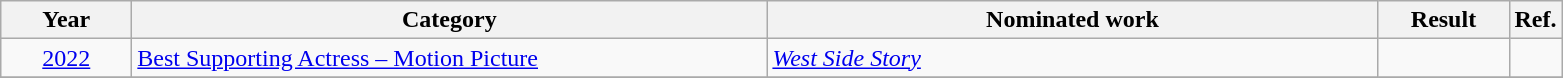<table class=wikitable>
<tr>
<th scope="col" style="width:5em;">Year</th>
<th scope="col" style="width:26em;">Category</th>
<th scope="col" style="width:25em;">Nominated work</th>
<th scope="col" style="width:5em;">Result</th>
<th>Ref.</th>
</tr>
<tr>
<td style="text-align:center;"><a href='#'>2022</a></td>
<td><a href='#'>Best Supporting Actress – Motion Picture</a></td>
<td><em><a href='#'>West Side Story</a></em></td>
<td></td>
<td style="text-align:center;"></td>
</tr>
<tr>
</tr>
</table>
